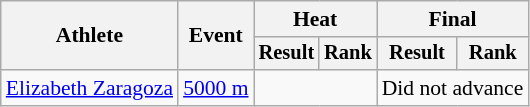<table class=wikitable style="font-size:90%">
<tr>
<th rowspan="2">Athlete</th>
<th rowspan="2">Event</th>
<th colspan="2">Heat</th>
<th colspan="2">Final</th>
</tr>
<tr style="font-size:95%">
<th>Result</th>
<th>Rank</th>
<th>Result</th>
<th>Rank</th>
</tr>
<tr align=center>
<td align=left><a href='#'>Elizabeth Zaragoza</a></td>
<td align=left><a href='#'>5000 m</a></td>
<td colspan=2></td>
<td colspan=2>Did not advance</td>
</tr>
</table>
